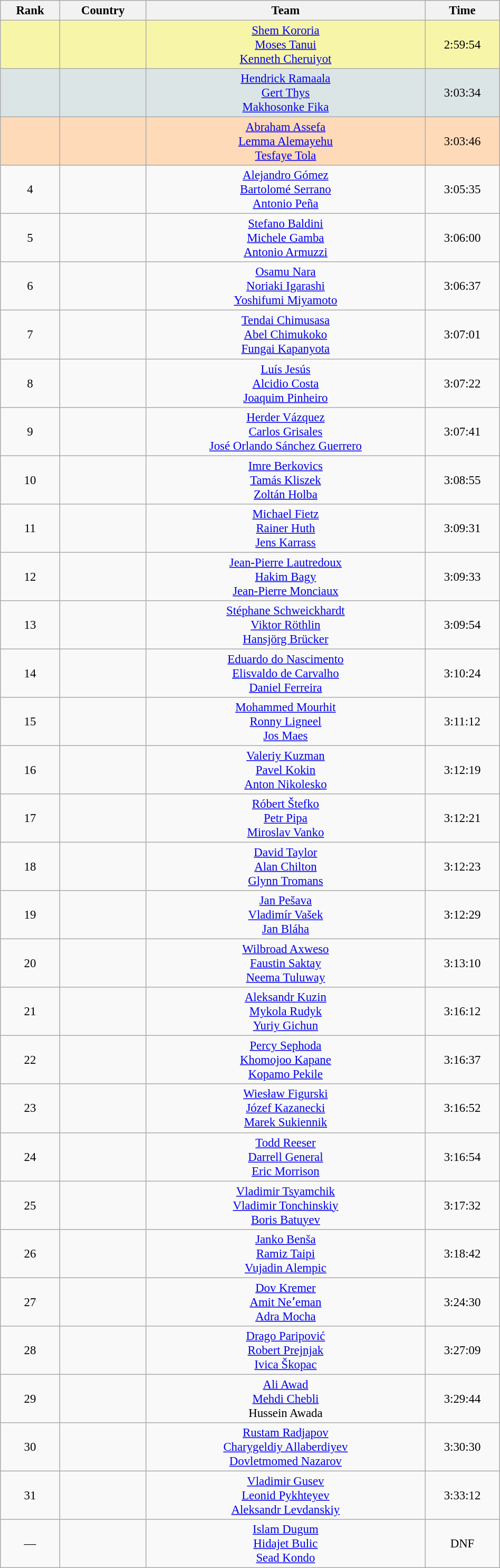<table class="wikitable sortable" style=" text-align:center; font-size:95%;" width="50%">
<tr>
<th>Rank</th>
<th>Country</th>
<th>Team</th>
<th>Time</th>
</tr>
<tr bgcolor="#F7F6A8">
<td align=center></td>
<td></td>
<td><a href='#'>Shem Kororia</a><br><a href='#'>Moses Tanui</a><br><a href='#'>Kenneth Cheruiyot</a></td>
<td>2:59:54</td>
</tr>
<tr bgcolor="#DCE5E5">
<td align=center></td>
<td></td>
<td><a href='#'>Hendrick Ramaala</a><br><a href='#'>Gert Thys</a><br><a href='#'>Makhosonke Fika</a></td>
<td>3:03:34</td>
</tr>
<tr bgcolor="#FFDAB9">
<td align=center></td>
<td></td>
<td><a href='#'>Abraham Assefa</a><br><a href='#'>Lemma Alemayehu</a><br><a href='#'>Tesfaye Tola</a></td>
<td>3:03:46</td>
</tr>
<tr>
<td align=center>4</td>
<td></td>
<td><a href='#'>Alejandro Gómez</a><br><a href='#'>Bartolomé Serrano</a><br><a href='#'>Antonio Peña</a></td>
<td>3:05:35</td>
</tr>
<tr>
<td align=center>5</td>
<td></td>
<td><a href='#'>Stefano Baldini</a><br><a href='#'>Michele Gamba</a><br><a href='#'>Antonio Armuzzi</a></td>
<td>3:06:00</td>
</tr>
<tr>
<td align=center>6</td>
<td></td>
<td><a href='#'>Osamu Nara</a><br><a href='#'>Noriaki Igarashi</a><br><a href='#'>Yoshifumi Miyamoto</a></td>
<td>3:06:37</td>
</tr>
<tr>
<td align=center>7</td>
<td></td>
<td><a href='#'>Tendai Chimusasa</a><br><a href='#'>Abel Chimukoko</a><br><a href='#'>Fungai Kapanyota</a></td>
<td>3:07:01</td>
</tr>
<tr>
<td align=center>8</td>
<td></td>
<td><a href='#'>Luís Jesús</a><br><a href='#'>Alcidio Costa</a><br><a href='#'>Joaquim Pinheiro</a></td>
<td>3:07:22</td>
</tr>
<tr>
<td align=center>9</td>
<td></td>
<td><a href='#'>Herder Vázquez</a><br><a href='#'>Carlos Grisales</a><br><a href='#'>José Orlando Sánchez Guerrero</a></td>
<td>3:07:41</td>
</tr>
<tr>
<td align=center>10</td>
<td></td>
<td><a href='#'>Imre Berkovics</a><br><a href='#'>Tamás Kliszek</a><br><a href='#'>Zoltán Holba</a></td>
<td>3:08:55</td>
</tr>
<tr>
<td align=center>11</td>
<td></td>
<td><a href='#'>Michael Fietz</a><br><a href='#'>Rainer Huth</a><br><a href='#'>Jens Karrass</a></td>
<td>3:09:31</td>
</tr>
<tr>
<td align=center>12</td>
<td></td>
<td><a href='#'>Jean-Pierre Lautredoux</a><br><a href='#'>Hakim Bagy</a><br><a href='#'>Jean-Pierre Monciaux</a></td>
<td>3:09:33</td>
</tr>
<tr>
<td align=center>13</td>
<td></td>
<td><a href='#'>Stéphane Schweickhardt</a><br><a href='#'>Viktor Röthlin</a><br><a href='#'>Hansjörg Brücker</a></td>
<td>3:09:54</td>
</tr>
<tr>
<td align=center>14</td>
<td></td>
<td><a href='#'>Eduardo do Nascimento</a><br><a href='#'>Elisvaldo de Carvalho</a><br><a href='#'>Daniel Ferreira</a></td>
<td>3:10:24</td>
</tr>
<tr>
<td align=center>15</td>
<td></td>
<td><a href='#'>Mohammed Mourhit</a><br><a href='#'>Ronny Ligneel</a><br><a href='#'>Jos Maes</a></td>
<td>3:11:12</td>
</tr>
<tr>
<td align=center>16</td>
<td></td>
<td><a href='#'>Valeriy Kuzman</a><br><a href='#'>Pavel Kokin</a><br><a href='#'>Anton Nikolesko</a></td>
<td>3:12:19</td>
</tr>
<tr>
<td align=center>17</td>
<td></td>
<td><a href='#'>Róbert Štefko</a><br><a href='#'>Petr Pipa</a><br><a href='#'>Miroslav Vanko</a></td>
<td>3:12:21</td>
</tr>
<tr>
<td align=center>18</td>
<td></td>
<td><a href='#'>David Taylor</a><br><a href='#'>Alan Chilton</a><br><a href='#'>Glynn Tromans</a></td>
<td>3:12:23</td>
</tr>
<tr>
<td align=center>19</td>
<td></td>
<td><a href='#'>Jan Pešava</a><br><a href='#'>Vladimír Vašek</a><br><a href='#'>Jan Bláha</a></td>
<td>3:12:29</td>
</tr>
<tr>
<td align=center>20</td>
<td></td>
<td><a href='#'>Wilbroad Axweso</a><br><a href='#'>Faustin Saktay</a><br><a href='#'>Neema Tuluway</a></td>
<td>3:13:10</td>
</tr>
<tr>
<td align=center>21</td>
<td></td>
<td><a href='#'>Aleksandr Kuzin</a><br><a href='#'>Mykola Rudyk</a><br><a href='#'>Yuriy Gichun</a></td>
<td>3:16:12</td>
</tr>
<tr>
<td align=center>22</td>
<td></td>
<td><a href='#'>Percy Sephoda</a><br><a href='#'>Khomojoo Kapane</a><br><a href='#'>Kopamo Pekile</a></td>
<td>3:16:37</td>
</tr>
<tr>
<td align=center>23</td>
<td></td>
<td><a href='#'>Wiesław Figurski</a><br><a href='#'>Józef Kazanecki</a><br><a href='#'>Marek Sukiennik</a></td>
<td>3:16:52</td>
</tr>
<tr>
<td align=center>24</td>
<td></td>
<td><a href='#'>Todd Reeser</a><br><a href='#'>Darrell General</a><br><a href='#'>Eric Morrison</a></td>
<td>3:16:54</td>
</tr>
<tr>
<td align=center>25</td>
<td></td>
<td><a href='#'>Vladimir Tsyamchik</a><br><a href='#'>Vladimir Tonchinskiy</a><br><a href='#'>Boris Batuyev</a></td>
<td>3:17:32</td>
</tr>
<tr>
<td align=center>26</td>
<td></td>
<td><a href='#'>Janko Benša</a><br><a href='#'>Ramiz Taipi</a><br><a href='#'>Vujadin Alempic</a></td>
<td>3:18:42</td>
</tr>
<tr>
<td align=center>27</td>
<td></td>
<td><a href='#'>Dov Kremer</a><br><a href='#'>Amit Neʼeman</a><br><a href='#'>Adra Mocha</a></td>
<td>3:24:30</td>
</tr>
<tr>
<td align=center>28</td>
<td></td>
<td><a href='#'>Drago Paripović</a><br><a href='#'>Robert Prejnjak</a><br><a href='#'>Ivica Škopac</a></td>
<td>3:27:09</td>
</tr>
<tr>
<td align=center>29</td>
<td></td>
<td><a href='#'>Ali Awad</a><br><a href='#'>Mehdi Chebli</a><br>Hussein Awada</td>
<td>3:29:44</td>
</tr>
<tr>
<td align=center>30</td>
<td></td>
<td><a href='#'>Rustam Radjapov</a><br><a href='#'>Charygeldiy Allaberdiyev</a><br><a href='#'>Dovletmomed Nazarov</a></td>
<td>3:30:30</td>
</tr>
<tr>
<td align=center>31</td>
<td></td>
<td><a href='#'>Vladimir Gusev</a><br><a href='#'>Leonid Pykhteyev</a><br><a href='#'>Aleksandr Levdanskiy</a></td>
<td>3:33:12</td>
</tr>
<tr>
<td align=center>—</td>
<td></td>
<td><a href='#'>Islam Dugum</a><br><a href='#'>Hidajet Bulic</a><br><a href='#'>Sead Kondo</a></td>
<td>DNF</td>
</tr>
</table>
